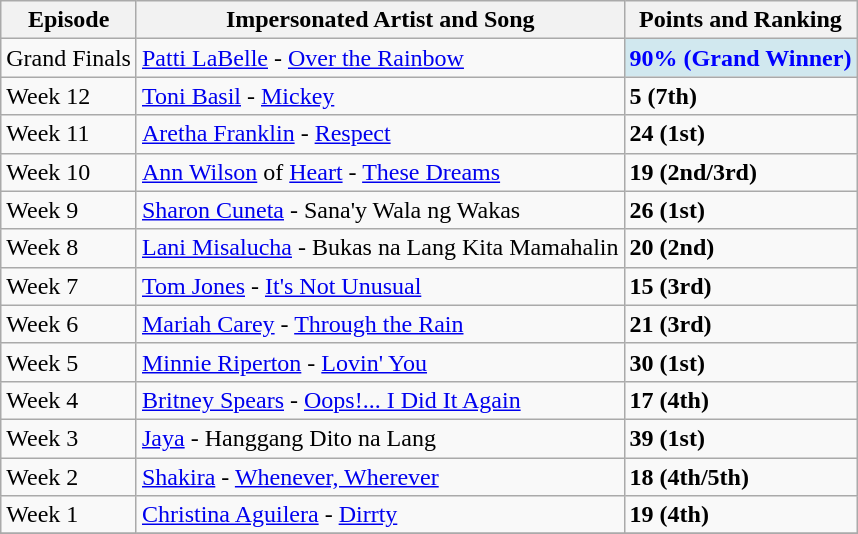<table class="wikitable">
<tr>
<th>Episode</th>
<th>Impersonated Artist and Song</th>
<th>Points and Ranking</th>
</tr>
<tr>
<td>Grand Finals</td>
<td><a href='#'>Patti LaBelle</a> - <a href='#'>Over the Rainbow</a></td>
<td style="background:#D1E8EF; color:blue"><strong>90% (Grand Winner)</strong></td>
</tr>
<tr>
<td>Week 12</td>
<td><a href='#'>Toni Basil</a> - <a href='#'>Mickey</a></td>
<td><strong>5 (7th)</strong></td>
</tr>
<tr>
<td>Week 11</td>
<td><a href='#'>Aretha Franklin</a> - <a href='#'>Respect</a></td>
<td><strong>24 (1st)</strong></td>
</tr>
<tr>
<td>Week 10</td>
<td><a href='#'>Ann Wilson</a> of <a href='#'>Heart</a> - <a href='#'>These Dreams</a></td>
<td><strong>19 (2nd/3rd)</strong></td>
</tr>
<tr>
<td>Week 9</td>
<td><a href='#'>Sharon Cuneta</a> - Sana'y Wala ng Wakas</td>
<td><strong>26 (1st)</strong></td>
</tr>
<tr>
<td>Week 8</td>
<td><a href='#'>Lani Misalucha</a> - Bukas na Lang Kita Mamahalin</td>
<td><strong>20 (2nd)</strong></td>
</tr>
<tr>
<td>Week 7</td>
<td><a href='#'>Tom Jones</a> - <a href='#'>It's Not Unusual</a></td>
<td><strong>15 (3rd)</strong></td>
</tr>
<tr>
<td>Week 6</td>
<td><a href='#'>Mariah Carey</a> - <a href='#'>Through the Rain</a></td>
<td><strong>21 (3rd)</strong></td>
</tr>
<tr>
<td>Week 5</td>
<td><a href='#'>Minnie Riperton</a> - <a href='#'>Lovin' You</a></td>
<td><strong>30 (1st)</strong></td>
</tr>
<tr>
<td>Week 4</td>
<td><a href='#'>Britney Spears</a> - <a href='#'>Oops!... I Did It Again</a></td>
<td><strong>17 (4th)</strong></td>
</tr>
<tr>
<td>Week 3</td>
<td><a href='#'> Jaya</a> - Hanggang Dito na Lang</td>
<td><strong>39 (1st)</strong></td>
</tr>
<tr>
<td>Week 2</td>
<td><a href='#'>Shakira</a> - <a href='#'>Whenever, Wherever</a></td>
<td><strong>18 (4th/5th)</strong></td>
</tr>
<tr>
<td>Week 1</td>
<td><a href='#'>Christina Aguilera</a> - <a href='#'>Dirrty</a></td>
<td><strong>19 (4th)</strong></td>
</tr>
<tr>
</tr>
</table>
